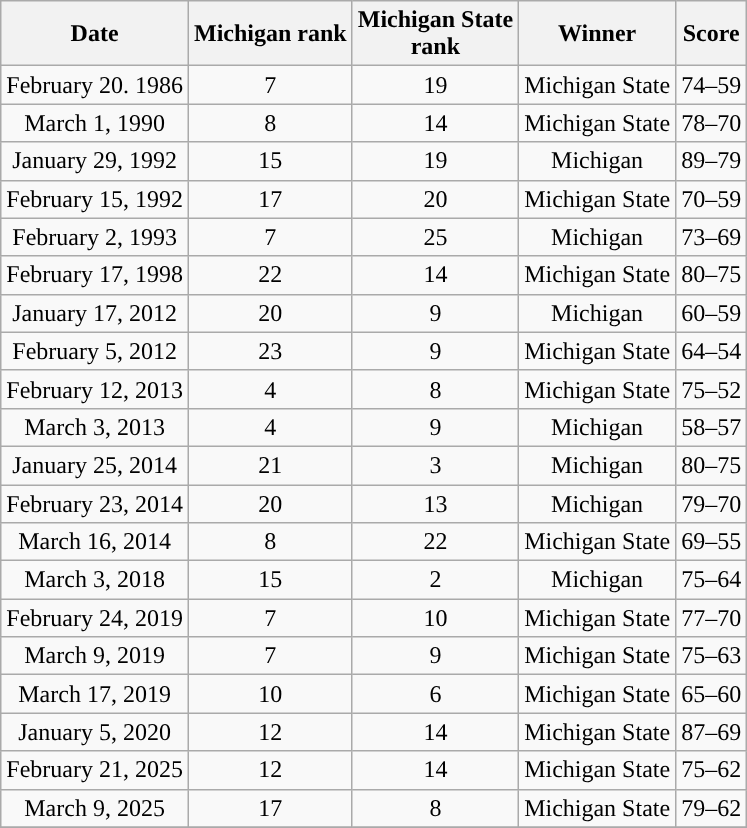<table class="wikitable" style="text-align:right">
<tr>
<th>Date</th>
<th>Michigan rank</th>
<th style=>Michigan State<br>rank</th>
<th>Winner</th>
<th>Score</th>
</tr>
<tr>
<td align="center">February 20. 1986</td>
<td align="center">7</td>
<td align="center">19</td>
<td align="center" style=>Michigan State</td>
<td align="center">74–59</td>
</tr>
<tr>
<td align="center">March 1, 1990</td>
<td align="center">8</td>
<td align="center">14</td>
<td align="center" style=>Michigan State</td>
<td align="center">78–70</td>
</tr>
<tr>
<td align="center">January 29, 1992</td>
<td align="center">15</td>
<td align="center">19</td>
<td align="center">Michigan</td>
<td align="center">89–79</td>
</tr>
<tr>
<td align="center">February 15, 1992</td>
<td align="center">17</td>
<td align="center">20</td>
<td align="center" style=>Michigan State</td>
<td align="center">70–59</td>
</tr>
<tr>
<td align="center">February 2, 1993</td>
<td align="center">7</td>
<td align="center">25</td>
<td align="center">Michigan</td>
<td align="center">73–69</td>
</tr>
<tr>
<td align="center">February 17, 1998</td>
<td align="center">22</td>
<td align="center">14</td>
<td align="center" style=>Michigan State</td>
<td align="center">80–75</td>
</tr>
<tr>
<td align="center">January 17, 2012</td>
<td align="center">20</td>
<td align="center">9</td>
<td align="center">Michigan</td>
<td align="center">60–59</td>
</tr>
<tr>
<td align="center">February 5, 2012</td>
<td align="center">23</td>
<td align="center">9</td>
<td align="center" style=>Michigan State</td>
<td align="center">64–54</td>
</tr>
<tr>
<td align="center">February 12, 2013</td>
<td align="center">4</td>
<td align="center">8</td>
<td align="center" style=>Michigan State</td>
<td align="center">75–52</td>
</tr>
<tr>
<td align="center">March 3, 2013</td>
<td align="center">4</td>
<td align="center">9</td>
<td align="center">Michigan</td>
<td align="center">58–57</td>
</tr>
<tr>
<td align="center">January 25, 2014</td>
<td align="center">21</td>
<td align="center">3</td>
<td align="center">Michigan</td>
<td align="center">80–75</td>
</tr>
<tr>
<td align="center">February 23, 2014</td>
<td align="center">20</td>
<td align="center">13</td>
<td align="center">Michigan</td>
<td align="center">79–70</td>
</tr>
<tr>
<td align="center">March 16, 2014</td>
<td align="center">8</td>
<td align="center">22</td>
<td align="center" style=>Michigan State</td>
<td align="center">69–55</td>
</tr>
<tr>
<td align="center">March 3, 2018</td>
<td align="center">15</td>
<td align="center">2</td>
<td align="center">Michigan</td>
<td align="center">75–64</td>
</tr>
<tr>
<td align="center">February 24, 2019</td>
<td align="center">7</td>
<td align="center">10</td>
<td align="center">Michigan State</td>
<td align="center">77–70</td>
</tr>
<tr>
<td align="center">March 9, 2019</td>
<td align="center">7</td>
<td align="center">9</td>
<td align="center">Michigan State</td>
<td align="center">75–63</td>
</tr>
<tr>
<td align="center">March 17, 2019</td>
<td align="center">10</td>
<td align="center">6</td>
<td align="center">Michigan State</td>
<td align="center">65–60</td>
</tr>
<tr>
<td align="center">January 5, 2020</td>
<td align="center">12</td>
<td align="center">14</td>
<td align="center">Michigan State</td>
<td align="center">87–69</td>
</tr>
<tr>
<td align="center">February 21, 2025</td>
<td align="center">12</td>
<td align="center">14</td>
<td align="center">Michigan State</td>
<td align="center">75–62</td>
</tr>
<tr>
<td align="center">March 9, 2025</td>
<td align="center">17</td>
<td align="center">8</td>
<td align="center">Michigan State</td>
<td align="center">79–62</td>
</tr>
<tr>
</tr>
</table>
